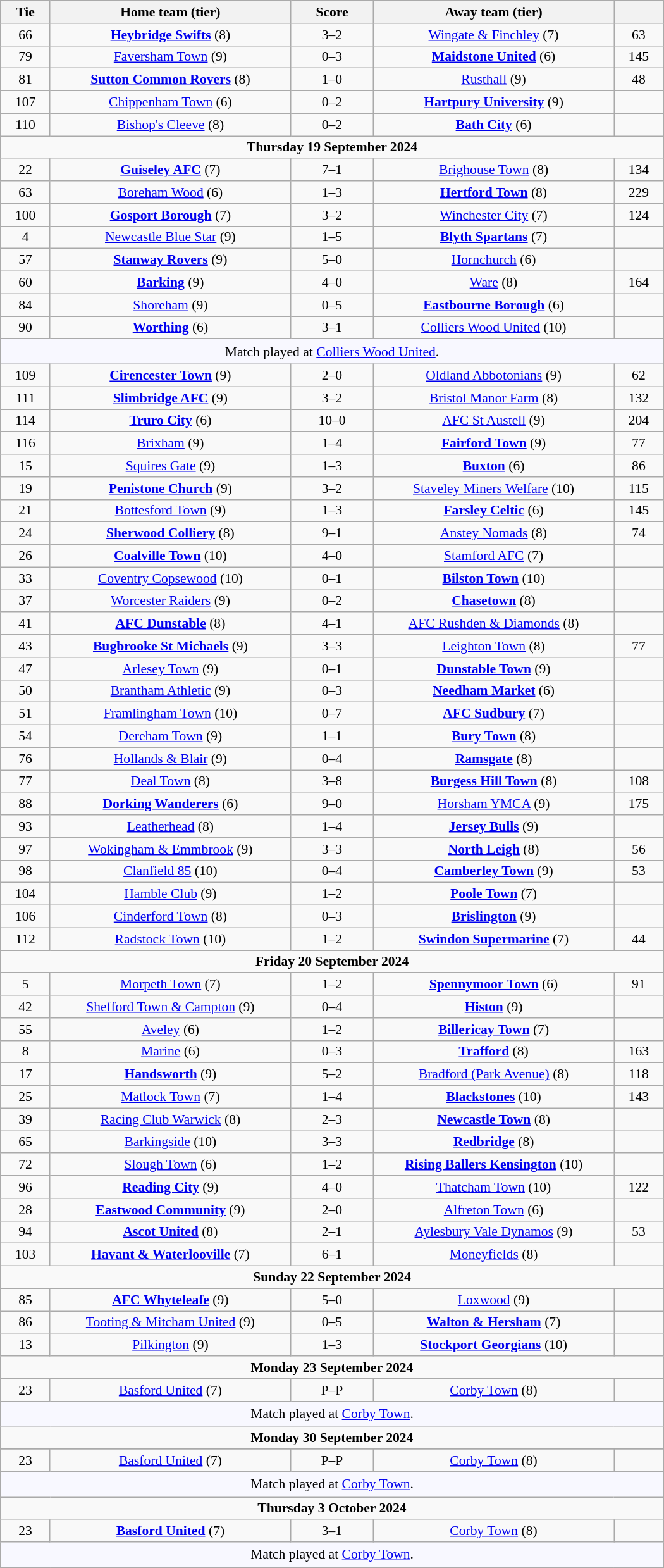<table class="wikitable" style="width:700px;text-align:center;font-size:90%">
<tr>
<th scope="col" style="width: 7.50%">Tie</th>
<th scope="col" style="width:36.25%">Home team (tier)</th>
<th scope="col" style="width:12.50%">Score</th>
<th scope="col" style="width:36.25%">Away team (tier)</th>
<th scope="col" style="width: 7.50%"></th>
</tr>
<tr>
<td>66</td>
<td><strong><a href='#'>Heybridge Swifts</a></strong> (8)</td>
<td>3–2</td>
<td><a href='#'>Wingate & Finchley</a> (7)</td>
<td>63</td>
</tr>
<tr>
<td>79</td>
<td><a href='#'>Faversham Town</a> (9)</td>
<td>0–3</td>
<td><strong><a href='#'>Maidstone United</a></strong> (6)</td>
<td>145</td>
</tr>
<tr>
<td>81</td>
<td><strong><a href='#'>Sutton Common Rovers</a></strong> (8)</td>
<td>1–0</td>
<td><a href='#'>Rusthall</a> (9)</td>
<td>48</td>
</tr>
<tr>
<td>107</td>
<td><a href='#'>Chippenham Town</a> (6)</td>
<td>0–2</td>
<td><strong><a href='#'>Hartpury University</a></strong> (9)</td>
<td></td>
</tr>
<tr>
<td>110</td>
<td><a href='#'>Bishop's Cleeve</a> (8)</td>
<td>0–2</td>
<td><strong><a href='#'>Bath City</a></strong> (6)</td>
<td></td>
</tr>
<tr>
<td colspan="5"><strong>Thursday 19 September 2024</strong></td>
</tr>
<tr>
<td>22</td>
<td><strong><a href='#'>Guiseley AFC</a></strong> (7)</td>
<td>7–1</td>
<td><a href='#'>Brighouse Town</a> (8)</td>
<td>134</td>
</tr>
<tr>
<td>63</td>
<td><a href='#'>Boreham Wood</a> (6)</td>
<td>1–3</td>
<td><strong><a href='#'>Hertford Town</a></strong> (8)</td>
<td>229</td>
</tr>
<tr>
<td>100</td>
<td><strong><a href='#'>Gosport Borough</a></strong> (7)</td>
<td>3–2</td>
<td><a href='#'>Winchester City</a> (7)</td>
<td>124</td>
</tr>
<tr>
<td>4</td>
<td><a href='#'>Newcastle Blue Star</a> (9)</td>
<td>1–5</td>
<td><strong><a href='#'>Blyth Spartans</a></strong> (7)</td>
<td></td>
</tr>
<tr>
<td>57</td>
<td><strong><a href='#'>Stanway Rovers</a></strong> (9)</td>
<td>5–0</td>
<td><a href='#'>Hornchurch</a> (6)</td>
<td></td>
</tr>
<tr>
<td>60</td>
<td><strong><a href='#'>Barking</a></strong> (9)</td>
<td>4–0</td>
<td><a href='#'>Ware</a> (8)</td>
<td>164</td>
</tr>
<tr>
<td>84</td>
<td><a href='#'>Shoreham</a> (9)</td>
<td>0–5</td>
<td><strong><a href='#'>Eastbourne Borough</a></strong> (6)</td>
<td></td>
</tr>
<tr>
<td>90</td>
<td><strong> <a href='#'>Worthing</a></strong> (6)</td>
<td>3–1</td>
<td><a href='#'>Colliers Wood United</a> (10)</td>
<td></td>
</tr>
<tr>
<td colspan="5" style="background:GhostWhite;height:20px;text-align:center">Match played at <a href='#'>Colliers Wood United</a>.</td>
</tr>
<tr>
<td>109</td>
<td><strong><a href='#'>Cirencester Town</a></strong> (9)</td>
<td>2–0</td>
<td><a href='#'>Oldland Abbotonians</a> (9)</td>
<td>62</td>
</tr>
<tr>
<td>111</td>
<td><strong><a href='#'>Slimbridge AFC</a></strong> (9)</td>
<td>3–2</td>
<td><a href='#'>Bristol Manor Farm</a> (8)</td>
<td>132</td>
</tr>
<tr>
<td>114</td>
<td><strong><a href='#'>Truro City</a></strong> (6)</td>
<td>10–0</td>
<td><a href='#'>AFC St Austell</a> (9)</td>
<td>204</td>
</tr>
<tr>
<td>116</td>
<td><a href='#'>Brixham</a> (9)</td>
<td>1–4</td>
<td><strong><a href='#'>Fairford Town</a></strong> (9)</td>
<td>77</td>
</tr>
<tr>
<td>15</td>
<td><a href='#'>Squires Gate</a> (9)</td>
<td>1–3</td>
<td><strong><a href='#'>Buxton</a></strong> (6)</td>
<td>86</td>
</tr>
<tr>
<td>19</td>
<td><strong><a href='#'>Penistone Church</a></strong> (9)</td>
<td>3–2</td>
<td><a href='#'>Staveley Miners Welfare</a> (10)</td>
<td>115</td>
</tr>
<tr>
<td>21</td>
<td><a href='#'>Bottesford Town</a> (9)</td>
<td>1–3</td>
<td><strong><a href='#'>Farsley Celtic</a></strong> (6)</td>
<td>145</td>
</tr>
<tr>
<td>24</td>
<td><strong> <a href='#'>Sherwood Colliery</a></strong> (8)</td>
<td>9–1</td>
<td><a href='#'>Anstey Nomads</a> (8)</td>
<td>74</td>
</tr>
<tr>
<td>26</td>
<td><strong><a href='#'>Coalville Town</a></strong> (10)</td>
<td>4–0</td>
<td><a href='#'>Stamford AFC</a> (7)</td>
<td></td>
</tr>
<tr>
<td>33</td>
<td><a href='#'>Coventry Copsewood</a> (10)</td>
<td>0–1</td>
<td><strong><a href='#'>Bilston Town</a></strong> (10)</td>
<td></td>
</tr>
<tr>
<td>37</td>
<td><a href='#'> Worcester Raiders</a> (9)</td>
<td>0–2</td>
<td><strong><a href='#'>Chasetown</a></strong> (8)</td>
<td></td>
</tr>
<tr>
<td>41</td>
<td><strong><a href='#'>AFC Dunstable</a></strong> (8)</td>
<td>4–1</td>
<td><a href='#'>AFC Rushden & Diamonds</a> (8)</td>
<td></td>
</tr>
<tr>
<td>43</td>
<td><strong><a href='#'>Bugbrooke St Michaels</a></strong> (9)</td>
<td>3–3 </td>
<td><a href='#'>Leighton Town</a> (8)</td>
<td>77</td>
</tr>
<tr>
<td>47</td>
<td><a href='#'>Arlesey Town</a> (9)</td>
<td>0–1</td>
<td><strong><a href='#'>Dunstable Town</a></strong> (9)</td>
<td></td>
</tr>
<tr>
<td>50</td>
<td><a href='#'>Brantham Athletic</a> (9)</td>
<td>0–3</td>
<td><strong><a href='#'>Needham Market</a></strong> (6)</td>
<td></td>
</tr>
<tr>
<td>51</td>
<td><a href='#'>Framlingham Town</a> (10)</td>
<td>0–7</td>
<td><strong><a href='#'>AFC Sudbury</a></strong> (7)</td>
<td></td>
</tr>
<tr>
<td>54</td>
<td><a href='#'>Dereham Town</a> (9)</td>
<td>1–1 </td>
<td><strong><a href='#'>Bury Town</a></strong> (8)</td>
<td></td>
</tr>
<tr>
<td>76</td>
<td><a href='#'>Hollands & Blair</a> (9)</td>
<td>0–4</td>
<td><strong><a href='#'>Ramsgate</a></strong> (8)</td>
<td></td>
</tr>
<tr>
<td>77</td>
<td><a href='#'>Deal Town</a> (8)</td>
<td>3–8</td>
<td><strong><a href='#'>Burgess Hill Town</a></strong> (8)</td>
<td>108</td>
</tr>
<tr>
<td>88</td>
<td><strong><a href='#'>Dorking Wanderers</a></strong> (6)</td>
<td>9–0</td>
<td><a href='#'>Horsham YMCA</a> (9)</td>
<td>175</td>
</tr>
<tr>
<td>93</td>
<td><a href='#'>Leatherhead</a> (8)</td>
<td>1–4</td>
<td><strong><a href='#'>Jersey Bulls</a></strong> (9)</td>
<td></td>
</tr>
<tr>
<td>97</td>
<td><a href='#'>Wokingham & Emmbrook</a> (9)</td>
<td>3–3 </td>
<td><strong><a href='#'>North Leigh</a></strong> (8)</td>
<td>56</td>
</tr>
<tr>
<td>98</td>
<td><a href='#'>Clanfield 85</a> (10)</td>
<td>0–4</td>
<td><strong><a href='#'>Camberley Town</a></strong> (9)</td>
<td>53</td>
</tr>
<tr>
<td>104</td>
<td><a href='#'>Hamble Club</a> (9)</td>
<td>1–2</td>
<td><strong><a href='#'>Poole Town</a></strong> (7)</td>
<td></td>
</tr>
<tr>
<td>106</td>
<td><a href='#'>Cinderford Town</a> (8)</td>
<td>0–3</td>
<td><strong><a href='#'>Brislington</a></strong> (9)</td>
<td></td>
</tr>
<tr>
<td>112</td>
<td><a href='#'>Radstock Town</a> (10)</td>
<td>1–2</td>
<td><strong><a href='#'>Swindon Supermarine</a></strong> (7)</td>
<td>44</td>
</tr>
<tr>
<td colspan="5"><strong>Friday 20 September 2024</strong></td>
</tr>
<tr>
<td>5</td>
<td><a href='#'>Morpeth Town</a> (7)</td>
<td>1–2</td>
<td><strong><a href='#'>Spennymoor Town</a></strong> (6)</td>
<td>91</td>
</tr>
<tr>
<td>42</td>
<td><a href='#'>Shefford Town & Campton</a> (9)</td>
<td>0–4</td>
<td><strong><a href='#'>Histon</a></strong> (9)</td>
<td></td>
</tr>
<tr>
<td>55</td>
<td><a href='#'> Aveley</a> (6)</td>
<td>1–2</td>
<td><strong><a href='#'>Billericay Town</a></strong> (7)</td>
<td></td>
</tr>
<tr>
<td>8</td>
<td><a href='#'>Marine</a> (6)</td>
<td>0–3</td>
<td><strong> <a href='#'>Trafford</a></strong> (8)</td>
<td>163</td>
</tr>
<tr>
<td>17</td>
<td><strong><a href='#'>Handsworth</a></strong> (9)</td>
<td>5–2</td>
<td><a href='#'>Bradford (Park Avenue)</a> (8)</td>
<td>118</td>
</tr>
<tr>
<td>25</td>
<td><a href='#'>Matlock Town</a> (7)</td>
<td>1–4</td>
<td><strong><a href='#'>Blackstones</a></strong> (10)</td>
<td>143</td>
</tr>
<tr>
<td>39</td>
<td><a href='#'>Racing Club Warwick</a> (8)</td>
<td>2–3</td>
<td><strong><a href='#'>Newcastle Town</a></strong> (8)</td>
<td></td>
</tr>
<tr>
<td>65</td>
<td><a href='#'> Barkingside</a> (10)</td>
<td>3–3 </td>
<td><strong><a href='#'>Redbridge</a></strong> (8)</td>
<td></td>
</tr>
<tr>
<td>72</td>
<td><a href='#'>Slough Town</a> (6)</td>
<td>1–2</td>
<td><strong> <a href='#'>Rising Ballers Kensington</a></strong> (10)</td>
<td></td>
</tr>
<tr>
<td>96</td>
<td><strong><a href='#'>Reading City</a></strong> (9)</td>
<td>4–0</td>
<td><a href='#'>Thatcham Town</a> (10)</td>
<td>122</td>
</tr>
<tr>
<td>28</td>
<td><strong><a href='#'>Eastwood Community</a></strong> (9)</td>
<td>2–0</td>
<td><a href='#'>Alfreton Town</a> (6)</td>
<td></td>
</tr>
<tr>
<td>94</td>
<td><strong><a href='#'>Ascot United</a></strong> (8)</td>
<td>2–1</td>
<td><a href='#'>Aylesbury Vale Dynamos</a> (9)</td>
<td>53</td>
</tr>
<tr>
<td>103</td>
<td><strong><a href='#'>Havant & Waterlooville</a></strong> (7)</td>
<td>6–1</td>
<td><a href='#'>Moneyfields</a> (8)</td>
<td></td>
</tr>
<tr>
<td colspan="5"><strong>Sunday 22 September 2024</strong></td>
</tr>
<tr>
<td>85</td>
<td><strong><a href='#'>AFC Whyteleafe</a></strong> (9)</td>
<td>5–0</td>
<td><a href='#'>Loxwood</a> (9)</td>
<td></td>
</tr>
<tr>
<td>86</td>
<td><a href='#'>Tooting & Mitcham United</a> (9)</td>
<td>0–5</td>
<td><strong><a href='#'>Walton & Hersham</a></strong> (7)</td>
<td></td>
</tr>
<tr>
<td>13</td>
<td><a href='#'> Pilkington</a> (9)</td>
<td>1–3</td>
<td><strong> <a href='#'>Stockport Georgians</a></strong> (10)</td>
<td></td>
</tr>
<tr>
<td colspan="5"><strong>Monday 23 September 2024</strong></td>
</tr>
<tr>
<td>23</td>
<td><a href='#'>Basford United</a> (7)</td>
<td>P–P</td>
<td><a href='#'>Corby Town</a> (8)</td>
<td></td>
</tr>
<tr>
<td colspan="5" style="background:GhostWhite;height:20px;text-align:center">Match played at <a href='#'> Corby Town</a>.</td>
</tr>
<tr>
<td colspan="5"><strong>Monday 30 September 2024</strong></td>
</tr>
<tr>
</tr>
<tr>
<td>23</td>
<td><a href='#'>Basford United</a> (7)</td>
<td>P–P</td>
<td><a href='#'>Corby Town</a> (8)</td>
<td></td>
</tr>
<tr>
<td colspan="5" style="background:GhostWhite;height:20px;text-align:center">Match played at <a href='#'> Corby Town</a>.</td>
</tr>
<tr>
<td colspan="5"><strong>Thursday 3 October 2024</strong></td>
</tr>
<tr>
<td>23</td>
<td><strong><a href='#'>Basford United</a></strong> (7)</td>
<td>3–1</td>
<td><a href='#'>Corby Town</a> (8)</td>
<td></td>
</tr>
<tr>
<td colspan="5" style="background:GhostWhite;height:20px;text-align:center">Match played at <a href='#'> Corby Town</a>.</td>
</tr>
<tr>
</tr>
</table>
